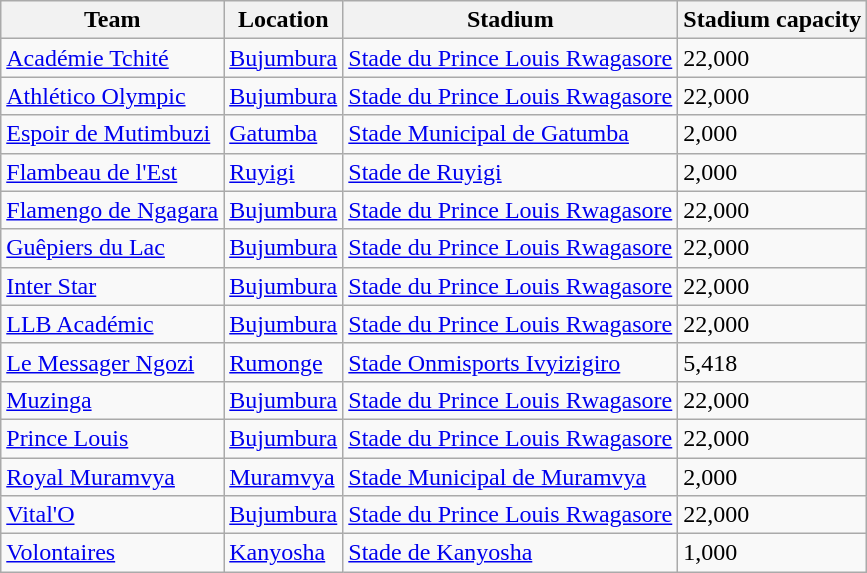<table class="wikitable sortable">
<tr>
<th>Team</th>
<th>Location</th>
<th>Stadium</th>
<th>Stadium capacity</th>
</tr>
<tr>
<td><a href='#'>Académie Tchité</a></td>
<td><a href='#'>Bujumbura</a></td>
<td><a href='#'>Stade du Prince Louis Rwagasore</a></td>
<td>22,000</td>
</tr>
<tr>
<td><a href='#'>Athlético Olympic</a></td>
<td><a href='#'>Bujumbura</a></td>
<td><a href='#'>Stade du Prince Louis Rwagasore</a></td>
<td>22,000</td>
</tr>
<tr>
<td><a href='#'>Espoir de Mutimbuzi</a></td>
<td><a href='#'>Gatumba</a></td>
<td><a href='#'>Stade Municipal de Gatumba</a></td>
<td>2,000</td>
</tr>
<tr>
<td><a href='#'>Flambeau de l'Est</a></td>
<td><a href='#'>Ruyigi</a></td>
<td><a href='#'>Stade de Ruyigi</a></td>
<td>2,000</td>
</tr>
<tr>
<td><a href='#'>Flamengo de Ngagara</a></td>
<td><a href='#'>Bujumbura</a></td>
<td><a href='#'>Stade du Prince Louis Rwagasore</a></td>
<td>22,000</td>
</tr>
<tr>
<td><a href='#'>Guêpiers du Lac</a></td>
<td><a href='#'>Bujumbura</a></td>
<td><a href='#'>Stade du Prince Louis Rwagasore</a></td>
<td>22,000</td>
</tr>
<tr>
<td><a href='#'>Inter Star</a></td>
<td><a href='#'>Bujumbura</a></td>
<td><a href='#'>Stade du Prince Louis Rwagasore</a></td>
<td>22,000</td>
</tr>
<tr>
<td><a href='#'>LLB Académic</a></td>
<td><a href='#'>Bujumbura</a></td>
<td><a href='#'>Stade du Prince Louis Rwagasore</a></td>
<td>22,000</td>
</tr>
<tr>
<td><a href='#'>Le Messager Ngozi</a></td>
<td><a href='#'>Rumonge</a></td>
<td><a href='#'>Stade Onmisports Ivyizigiro</a></td>
<td>5,418</td>
</tr>
<tr>
<td><a href='#'>Muzinga</a></td>
<td><a href='#'>Bujumbura</a></td>
<td><a href='#'>Stade du Prince Louis Rwagasore</a></td>
<td>22,000</td>
</tr>
<tr>
<td><a href='#'>Prince Louis</a></td>
<td><a href='#'>Bujumbura</a></td>
<td><a href='#'>Stade du Prince Louis Rwagasore</a></td>
<td>22,000</td>
</tr>
<tr>
<td><a href='#'>Royal Muramvya</a></td>
<td><a href='#'>Muramvya</a></td>
<td><a href='#'>Stade Municipal de Muramvya</a></td>
<td>2,000</td>
</tr>
<tr>
<td><a href='#'>Vital'O</a></td>
<td><a href='#'>Bujumbura</a></td>
<td><a href='#'>Stade du Prince Louis Rwagasore</a></td>
<td>22,000</td>
</tr>
<tr>
<td><a href='#'>Volontaires</a></td>
<td><a href='#'>Kanyosha</a></td>
<td><a href='#'>Stade de Kanyosha</a></td>
<td>1,000</td>
</tr>
</table>
